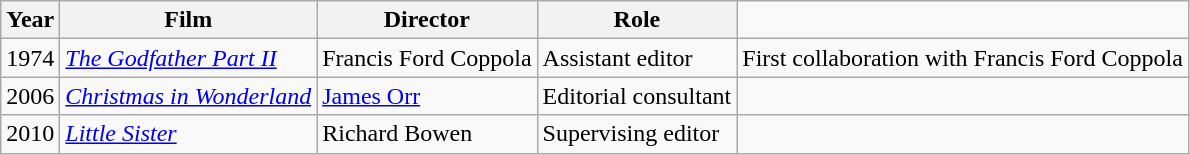<table class="wikitable">
<tr>
<th>Year</th>
<th>Film</th>
<th>Director</th>
<th>Role</th>
</tr>
<tr>
<td>1974</td>
<td><em><a href='#'>The Godfather Part II</a></em></td>
<td>Francis Ford Coppola</td>
<td>Assistant editor</td>
<td>First collaboration with Francis Ford Coppola</td>
</tr>
<tr>
<td>2006</td>
<td><em><a href='#'>Christmas in Wonderland</a></em></td>
<td><a href='#'>James Orr</a></td>
<td>Editorial consultant</td>
<td></td>
</tr>
<tr>
<td>2010</td>
<td><em><a href='#'>Little Sister</a></em></td>
<td>Richard Bowen</td>
<td>Supervising editor</td>
<td></td>
</tr>
</table>
